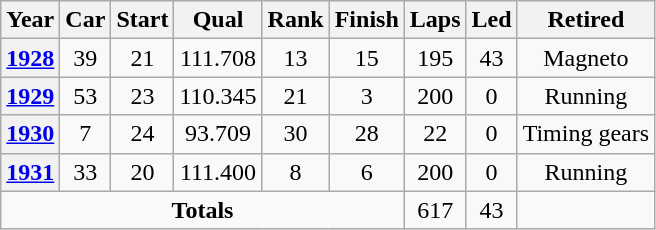<table class="wikitable" style="text-align:center">
<tr>
<th>Year</th>
<th>Car</th>
<th>Start</th>
<th>Qual</th>
<th>Rank</th>
<th>Finish</th>
<th>Laps</th>
<th>Led</th>
<th>Retired</th>
</tr>
<tr>
<th><a href='#'>1928</a></th>
<td>39</td>
<td>21</td>
<td>111.708</td>
<td>13</td>
<td>15</td>
<td>195</td>
<td>43</td>
<td>Magneto</td>
</tr>
<tr>
<th><a href='#'>1929</a></th>
<td>53</td>
<td>23</td>
<td>110.345</td>
<td>21</td>
<td>3</td>
<td>200</td>
<td>0</td>
<td>Running</td>
</tr>
<tr>
<th><a href='#'>1930</a></th>
<td>7</td>
<td>24</td>
<td>93.709</td>
<td>30</td>
<td>28</td>
<td>22</td>
<td>0</td>
<td>Timing gears</td>
</tr>
<tr>
<th><a href='#'>1931</a></th>
<td>33</td>
<td>20</td>
<td>111.400</td>
<td>8</td>
<td>6</td>
<td>200</td>
<td>0</td>
<td>Running</td>
</tr>
<tr>
<td colspan=6><strong>Totals</strong></td>
<td>617</td>
<td>43</td>
<td></td>
</tr>
</table>
